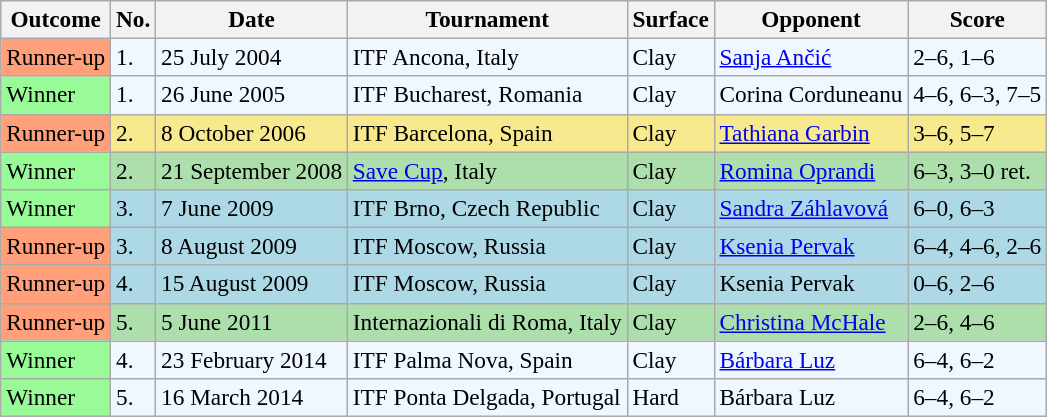<table class="sortable wikitable" style=font-size:97%>
<tr>
<th>Outcome</th>
<th>No.</th>
<th>Date</th>
<th>Tournament</th>
<th>Surface</th>
<th>Opponent</th>
<th class="unsortable">Score</th>
</tr>
<tr style="background:#f0f8ff;">
<td style="background:#ffa07a;">Runner-up</td>
<td>1.</td>
<td>25 July 2004</td>
<td>ITF Ancona, Italy</td>
<td>Clay</td>
<td> <a href='#'>Sanja Ančić</a></td>
<td>2–6, 1–6</td>
</tr>
<tr style="background:#f0f8ff;">
<td style="background:#98fb98;">Winner</td>
<td>1.</td>
<td>26 June 2005</td>
<td>ITF Bucharest, Romania</td>
<td>Clay</td>
<td> Corina Corduneanu</td>
<td>4–6, 6–3, 7–5</td>
</tr>
<tr style="background:#f7e98e;">
<td style="background:#ffa07a;">Runner-up</td>
<td>2.</td>
<td>8 October 2006</td>
<td>ITF Barcelona, Spain</td>
<td>Clay</td>
<td> <a href='#'>Tathiana Garbin</a></td>
<td>3–6, 5–7</td>
</tr>
<tr style="background:#addfad;">
<td style="background:#98fb98;">Winner</td>
<td>2.</td>
<td>21 September 2008</td>
<td><a href='#'>Save Cup</a>, Italy</td>
<td>Clay</td>
<td> <a href='#'>Romina Oprandi</a></td>
<td>6–3, 3–0 ret.</td>
</tr>
<tr style="background:lightblue;">
<td style="background:#98fb98;">Winner</td>
<td>3.</td>
<td>7 June 2009</td>
<td>ITF Brno, Czech Republic</td>
<td>Clay</td>
<td> <a href='#'>Sandra Záhlavová</a></td>
<td>6–0, 6–3</td>
</tr>
<tr style="background:lightblue;">
<td style="background:#ffa07a;">Runner-up</td>
<td>3.</td>
<td>8 August 2009</td>
<td>ITF Moscow, Russia</td>
<td>Clay</td>
<td> <a href='#'>Ksenia Pervak</a></td>
<td>6–4, 4–6, 2–6</td>
</tr>
<tr style="background:lightblue;">
<td style="background:#ffa07a;">Runner-up</td>
<td>4.</td>
<td>15 August 2009</td>
<td>ITF Moscow, Russia</td>
<td>Clay</td>
<td> Ksenia Pervak</td>
<td>0–6, 2–6</td>
</tr>
<tr style="background:#addfad;">
<td style="background:#ffa07a;">Runner-up</td>
<td>5.</td>
<td>5 June 2011</td>
<td>Internazionali di Roma, Italy</td>
<td>Clay</td>
<td> <a href='#'>Christina McHale</a></td>
<td>2–6, 4–6</td>
</tr>
<tr style="background:#f0f8ff;">
<td style="background:#98fb98;">Winner</td>
<td>4.</td>
<td>23 February 2014</td>
<td>ITF Palma Nova, Spain</td>
<td>Clay</td>
<td> <a href='#'>Bárbara Luz</a></td>
<td>6–4, 6–2</td>
</tr>
<tr style="background:#f0f8ff;">
<td style="background:#98fb98;">Winner</td>
<td>5.</td>
<td>16 March 2014</td>
<td>ITF Ponta Delgada, Portugal</td>
<td>Hard</td>
<td> Bárbara Luz</td>
<td>6–4, 6–2</td>
</tr>
</table>
